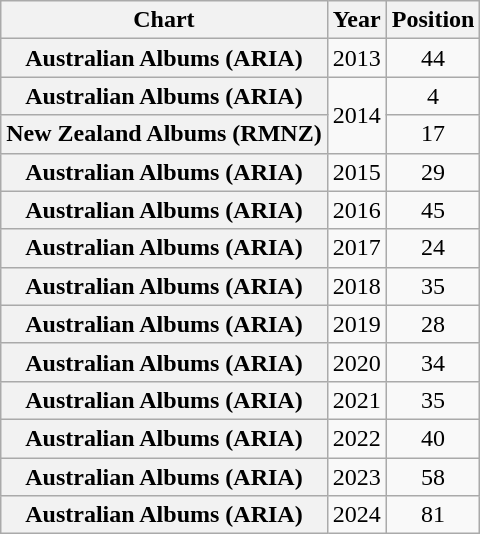<table class="wikitable sortable plainrowheaders" style="text-align:center">
<tr>
<th scope="col">Chart</th>
<th scope="col">Year</th>
<th scope="col">Position</th>
</tr>
<tr>
<th scope="row">Australian Albums (ARIA)</th>
<td>2013</td>
<td>44</td>
</tr>
<tr>
<th scope="row">Australian Albums (ARIA)</th>
<td rowspan="2">2014</td>
<td>4</td>
</tr>
<tr>
<th scope="row">New Zealand Albums (RMNZ)</th>
<td>17</td>
</tr>
<tr>
<th scope="row">Australian Albums (ARIA)</th>
<td>2015</td>
<td>29</td>
</tr>
<tr>
<th scope="row">Australian Albums (ARIA)</th>
<td>2016</td>
<td>45</td>
</tr>
<tr>
<th scope="row">Australian Albums (ARIA)</th>
<td>2017</td>
<td>24</td>
</tr>
<tr>
<th scope="row">Australian Albums (ARIA)</th>
<td>2018</td>
<td>35</td>
</tr>
<tr>
<th scope="row">Australian Albums (ARIA)</th>
<td>2019</td>
<td>28</td>
</tr>
<tr>
<th scope="row">Australian Albums (ARIA)</th>
<td>2020</td>
<td>34</td>
</tr>
<tr>
<th scope="row">Australian Albums (ARIA)</th>
<td>2021</td>
<td>35</td>
</tr>
<tr>
<th scope="row">Australian Albums (ARIA)</th>
<td>2022</td>
<td>40</td>
</tr>
<tr>
<th scope="row">Australian Albums (ARIA)</th>
<td>2023</td>
<td>58</td>
</tr>
<tr>
<th scope="row">Australian Albums (ARIA)</th>
<td>2024</td>
<td>81</td>
</tr>
</table>
